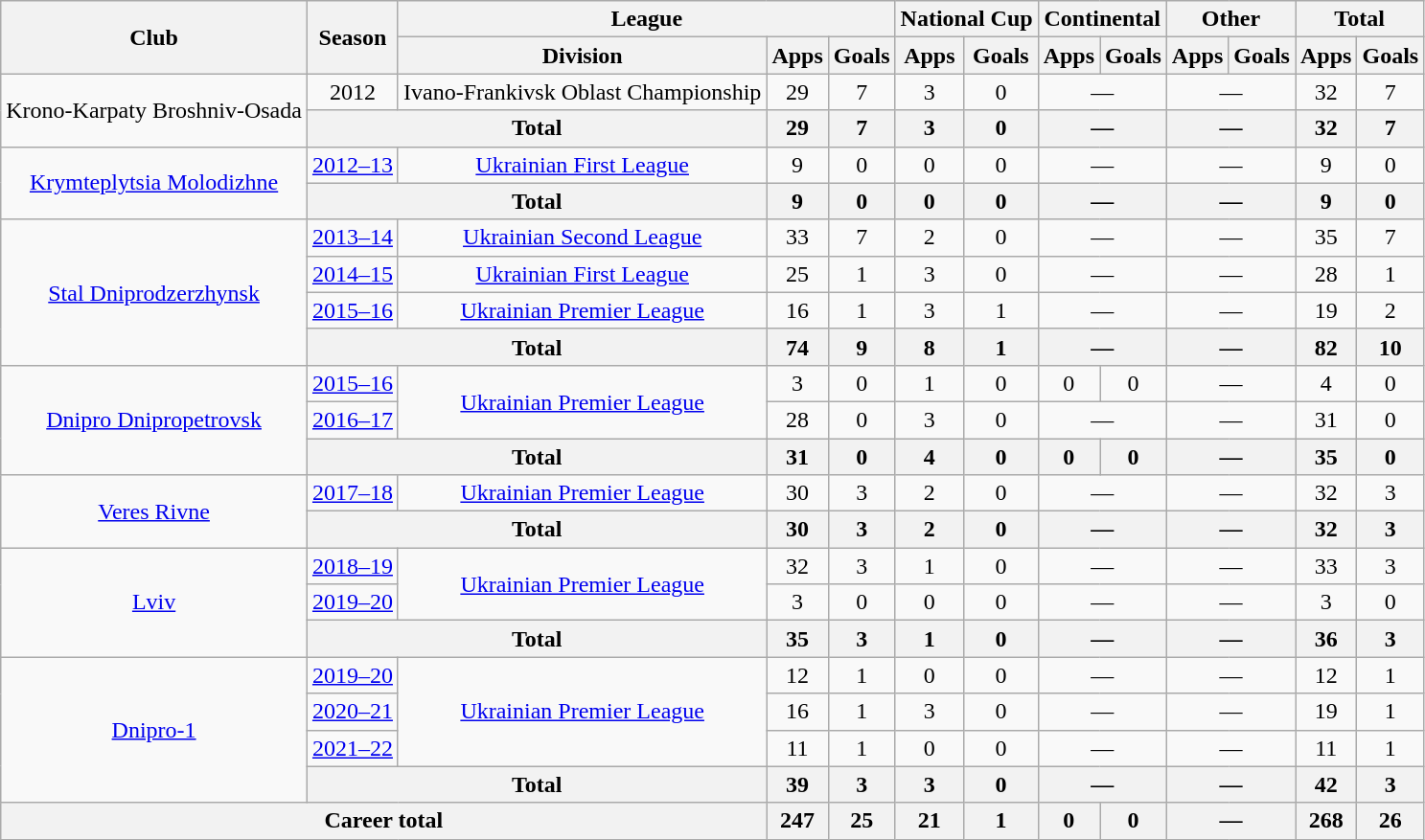<table class="wikitable" style="text-align:center">
<tr>
<th rowspan="2">Club</th>
<th rowspan="2">Season</th>
<th colspan="3">League</th>
<th colspan="2">National Cup</th>
<th colspan="2">Continental</th>
<th colspan="2">Other</th>
<th colspan="2">Total</th>
</tr>
<tr>
<th>Division</th>
<th>Apps</th>
<th>Goals</th>
<th>Apps</th>
<th>Goals</th>
<th>Apps</th>
<th>Goals</th>
<th>Apps</th>
<th>Goals</th>
<th>Apps</th>
<th>Goals</th>
</tr>
<tr>
<td rowspan="2">Krono-Karpaty Broshniv-Osada</td>
<td>2012</td>
<td>Ivano-Frankivsk Oblast Championship</td>
<td>29</td>
<td>7</td>
<td>3</td>
<td>0</td>
<td colspan="2">—</td>
<td colspan="2">—</td>
<td>32</td>
<td>7</td>
</tr>
<tr>
<th colspan="2">Total</th>
<th>29</th>
<th>7</th>
<th>3</th>
<th>0</th>
<th colspan="2">—</th>
<th colspan="2">—</th>
<th>32</th>
<th>7</th>
</tr>
<tr>
<td rowspan="2"><a href='#'>Krymteplytsia Molodizhne</a></td>
<td><a href='#'>2012–13</a></td>
<td><a href='#'>Ukrainian First League</a></td>
<td>9</td>
<td>0</td>
<td>0</td>
<td>0</td>
<td colspan="2">—</td>
<td colspan="2">—</td>
<td>9</td>
<td>0</td>
</tr>
<tr>
<th colspan="2">Total</th>
<th>9</th>
<th>0</th>
<th>0</th>
<th>0</th>
<th colspan="2">—</th>
<th colspan="2">—</th>
<th>9</th>
<th>0</th>
</tr>
<tr>
<td rowspan="4"><a href='#'>Stal Dniprodzerzhynsk</a></td>
<td><a href='#'>2013–14</a></td>
<td><a href='#'>Ukrainian Second League</a></td>
<td>33</td>
<td>7</td>
<td>2</td>
<td>0</td>
<td colspan="2">—</td>
<td colspan="2">—</td>
<td>35</td>
<td>7</td>
</tr>
<tr>
<td><a href='#'>2014–15</a></td>
<td><a href='#'>Ukrainian First League</a></td>
<td>25</td>
<td>1</td>
<td>3</td>
<td>0</td>
<td colspan="2">—</td>
<td colspan="2">—</td>
<td>28</td>
<td>1</td>
</tr>
<tr>
<td><a href='#'>2015–16</a></td>
<td><a href='#'>Ukrainian Premier League</a></td>
<td>16</td>
<td>1</td>
<td>3</td>
<td>1</td>
<td colspan="2">—</td>
<td colspan="2">—</td>
<td>19</td>
<td>2</td>
</tr>
<tr>
<th colspan="2">Total</th>
<th>74</th>
<th>9</th>
<th>8</th>
<th>1</th>
<th colspan="2">—</th>
<th colspan="2">—</th>
<th>82</th>
<th>10</th>
</tr>
<tr>
<td rowspan="3"><a href='#'>Dnipro Dnipropetrovsk</a></td>
<td><a href='#'>2015–16</a></td>
<td rowspan="2"><a href='#'>Ukrainian Premier League</a></td>
<td>3</td>
<td>0</td>
<td>1</td>
<td>0</td>
<td>0</td>
<td>0</td>
<td colspan="2">—</td>
<td>4</td>
<td>0</td>
</tr>
<tr>
<td><a href='#'>2016–17</a></td>
<td>28</td>
<td>0</td>
<td>3</td>
<td>0</td>
<td colspan="2">—</td>
<td colspan="2">—</td>
<td>31</td>
<td>0</td>
</tr>
<tr>
<th colspan="2">Total</th>
<th>31</th>
<th>0</th>
<th>4</th>
<th>0</th>
<th>0</th>
<th>0</th>
<th colspan="2">—</th>
<th>35</th>
<th>0</th>
</tr>
<tr>
<td rowspan="2"><a href='#'>Veres Rivne</a></td>
<td><a href='#'>2017–18</a></td>
<td><a href='#'>Ukrainian Premier League</a></td>
<td>30</td>
<td>3</td>
<td>2</td>
<td>0</td>
<td colspan="2">—</td>
<td colspan="2">—</td>
<td>32</td>
<td>3</td>
</tr>
<tr>
<th colspan="2">Total</th>
<th>30</th>
<th>3</th>
<th>2</th>
<th>0</th>
<th colspan="2">—</th>
<th colspan="2">—</th>
<th>32</th>
<th>3</th>
</tr>
<tr>
<td rowspan="3"><a href='#'>Lviv</a></td>
<td><a href='#'>2018–19</a></td>
<td rowspan="2"><a href='#'>Ukrainian Premier League</a></td>
<td>32</td>
<td>3</td>
<td>1</td>
<td>0</td>
<td colspan="2">—</td>
<td colspan="2">—</td>
<td>33</td>
<td>3</td>
</tr>
<tr>
<td><a href='#'>2019–20</a></td>
<td>3</td>
<td>0</td>
<td>0</td>
<td>0</td>
<td colspan="2">—</td>
<td colspan="2">—</td>
<td>3</td>
<td>0</td>
</tr>
<tr>
<th colspan="2">Total</th>
<th>35</th>
<th>3</th>
<th>1</th>
<th>0</th>
<th colspan="2">—</th>
<th colspan="2">—</th>
<th>36</th>
<th>3</th>
</tr>
<tr>
<td rowspan="4"><a href='#'>Dnipro-1</a></td>
<td><a href='#'>2019–20</a></td>
<td rowspan="3"><a href='#'>Ukrainian Premier League</a></td>
<td>12</td>
<td>1</td>
<td>0</td>
<td>0</td>
<td colspan="2">—</td>
<td colspan="2">—</td>
<td>12</td>
<td>1</td>
</tr>
<tr>
<td><a href='#'>2020–21</a></td>
<td>16</td>
<td>1</td>
<td>3</td>
<td>0</td>
<td colspan="2">—</td>
<td colspan="2">—</td>
<td>19</td>
<td>1</td>
</tr>
<tr>
<td><a href='#'>2021–22</a></td>
<td>11</td>
<td>1</td>
<td>0</td>
<td>0</td>
<td colspan="2">—</td>
<td colspan="2">—</td>
<td>11</td>
<td>1</td>
</tr>
<tr>
<th colspan="2">Total</th>
<th>39</th>
<th>3</th>
<th>3</th>
<th>0</th>
<th colspan="2">—</th>
<th colspan="2">—</th>
<th>42</th>
<th>3</th>
</tr>
<tr>
<th colspan="3">Career total</th>
<th>247</th>
<th>25</th>
<th>21</th>
<th>1</th>
<th>0</th>
<th>0</th>
<th colspan="2">—</th>
<th>268</th>
<th>26</th>
</tr>
</table>
